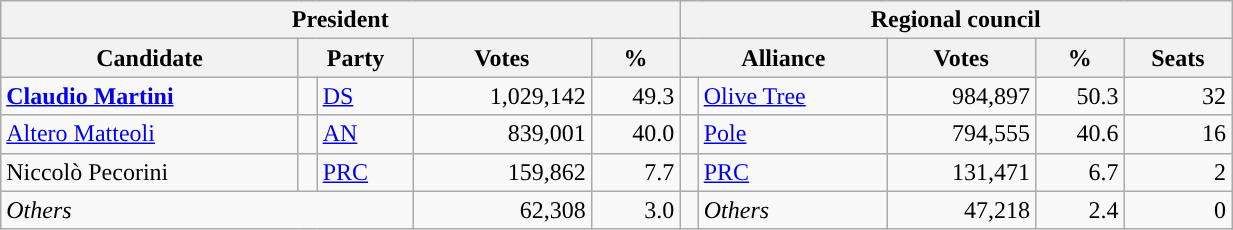<table class="wikitable" style="text-align:right; style="width=65%">
<tr>
<th colspan="5">President</th>
<th colspan="7">Regional council</th>
</tr>
<tr>
<th>Candidate</th>
<th colspan="2">Party</th>
<th>Votes</th>
<th>%</th>
<th colspan="2">Alliance</th>
<th>Votes</th>
<th>%</th>
<th>Seats</th>
</tr>
<tr>
<td style="text-align:left"><strong><a href='#'>Claudio Martini</a></strong></td>
<td></td>
<td style="text-align:left"><a href='#'>DS</a></td>
<td>1,029,142</td>
<td>49.3</td>
<td></td>
<td style="text-align:left"><a href='#'>Olive Tree</a></td>
<td>984,897</td>
<td>50.3</td>
<td>32</td>
</tr>
<tr>
<td style="text-align:left"><a href='#'>Altero Matteoli</a></td>
<td></td>
<td style="text-align:left"><a href='#'>AN</a></td>
<td>839,001</td>
<td>40.0</td>
<td></td>
<td style="text-align:left"><a href='#'>Pole</a></td>
<td>794,555</td>
<td>40.6</td>
<td>16</td>
</tr>
<tr>
<td style="text-align:left">Niccolò Pecorini</td>
<td></td>
<td style="text-align:left"><a href='#'>PRC</a></td>
<td>159,862</td>
<td>7.7</td>
<td></td>
<td style="text-align:left"><a href='#'>PRC</a></td>
<td>131,471</td>
<td>6.7</td>
<td>2</td>
</tr>
<tr>
<td colspan="3" style="text-align:left"><em>Others</em></td>
<td>62,308</td>
<td>3.0</td>
<td></td>
<td style="text-align:left"><em>Others</em></td>
<td>47,218</td>
<td>2.4</td>
<td>0</td>
</tr>
</table>
